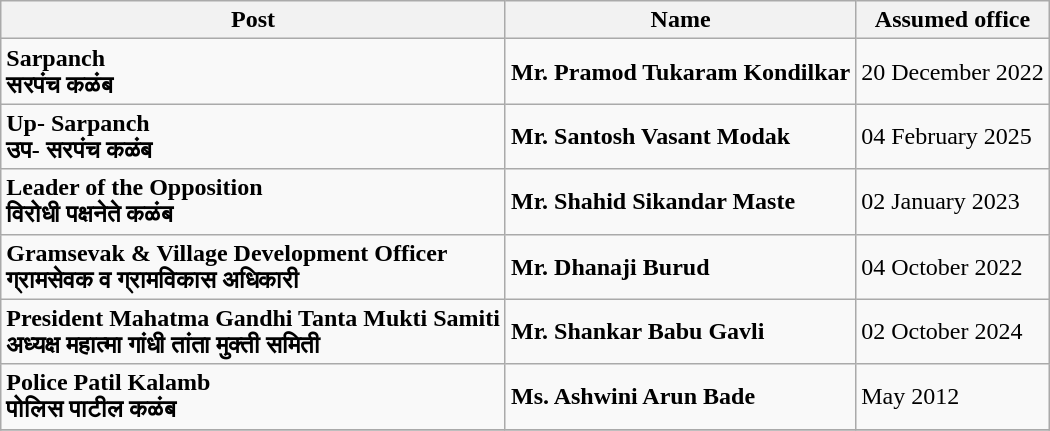<table class="wikitable">
<tr>
<th>Post</th>
<th>Name</th>
<th>Assumed office</th>
</tr>
<tr>
<td><strong>Sarpanch</strong><br><strong>सरपंच कळंब</strong></td>
<td><strong>Mr. Pramod Tukaram Kondilkar</strong></td>
<td>20 December 2022</td>
</tr>
<tr>
<td><strong>Up- Sarpanch</strong><br><strong>उप- सरपंच कळंब</strong></td>
<td><strong>Mr. Santosh Vasant Modak</strong></td>
<td>04 February 2025</td>
</tr>
<tr>
<td><strong>Leader of the Opposition</strong><br><strong>विरोधी पक्षनेते कळंब</strong></td>
<td><strong>Mr. Shahid Sikandar Maste</strong></td>
<td>02 January 2023</td>
</tr>
<tr>
<td><strong>Gramsevak & Village Development Officer</strong><br><strong>ग्रामसेवक व ग्रामविकास अधिकारी</strong></td>
<td><strong>Mr. Dhanaji Burud</strong></td>
<td>04 October 2022</td>
</tr>
<tr>
<td><strong> President Mahatma Gandhi Tanta Mukti Samiti </strong><br><strong> अध्यक्ष महात्मा गांधी तांता मुक्ती समिती </strong></td>
<td><strong>Mr. Shankar Babu Gavli</strong></td>
<td>02 October 2024</td>
</tr>
<tr>
<td><strong>Police Patil Kalamb</strong><br><strong>पोलिस पाटील कळंब </strong></td>
<td><strong>Ms. Ashwini Arun Bade</strong></td>
<td>May 2012</td>
</tr>
<tr>
</tr>
</table>
